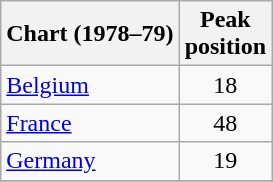<table class="wikitable sortable">
<tr>
<th align="left">Chart (1978–79)</th>
<th align="left">Peak<br>position</th>
</tr>
<tr>
<td align="left"><a href='#'>Belgium</a></td>
<td align="center">18</td>
</tr>
<tr>
<td align="left"><a href='#'>France</a></td>
<td align="center">48</td>
</tr>
<tr>
<td align="left"><a href='#'>Germany</a></td>
<td align="center">19</td>
</tr>
<tr>
</tr>
</table>
